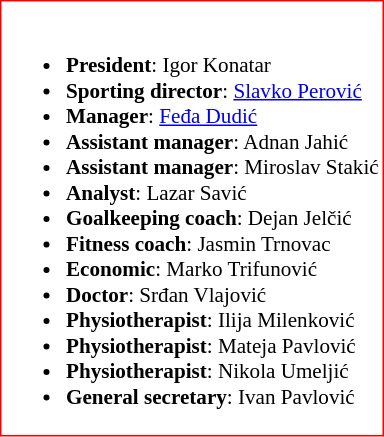<table class="toccolours" style="border: #FF0000 solid 1px; background: #FFFFFF; font-size: 88%">
<tr>
<td><br><ul><li><strong>President</strong>:  Igor Konatar</li><li><strong>Sporting director</strong>:  <a href='#'>Slavko Perović</a></li><li><strong>Manager</strong>:  <a href='#'>Feđa Dudić</a></li><li><strong>Assistant manager</strong>:  Adnan Jahić</li><li><strong>Assistant manager</strong>:  Miroslav Stakić</li><li><strong>Analyst</strong>:  Lazar Savić</li><li><strong>Goalkeeping coach</strong>:  Dejan Jelčić</li><li><strong>Fitness coach</strong>:  Jasmin Trnovac</li><li><strong>Economic</strong>:  Marko Trifunović</li><li><strong>Doctor</strong>:  Srđan Vlajović</li><li><strong>Physiotherapist</strong>:  Ilija Milenković</li><li><strong>Physiotherapist</strong>:  Mateja Pavlović</li><li><strong>Physiotherapist</strong>:  Nikola Umeljić</li><li><strong>General secretary</strong>:  Ivan Pavlović</li></ul></td>
</tr>
</table>
